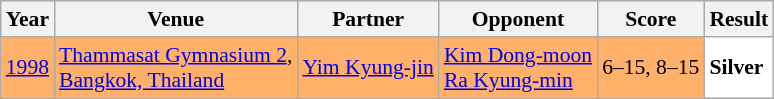<table class="sortable wikitable" style="font-size: 90%;">
<tr>
<th>Year</th>
<th>Venue</th>
<th>Partner</th>
<th>Opponent</th>
<th>Score</th>
<th>Result</th>
</tr>
<tr style="background:#FFB069">
<td align="center"><a href='#'>1998</a></td>
<td align="left"><a href='#'>Thammasat Gymnasium 2</a>,<br><a href='#'>Bangkok, Thailand</a></td>
<td align="left"> <a href='#'>Yim Kyung-jin</a></td>
<td align="left"> <a href='#'>Kim Dong-moon</a> <br>  <a href='#'>Ra Kyung-min</a></td>
<td align="left">6–15, 8–15</td>
<td style="text-align:left; background:white"> <strong>Silver</strong></td>
</tr>
</table>
